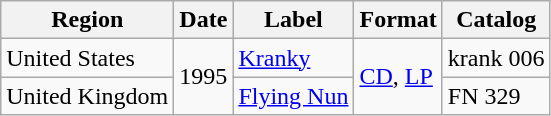<table class="wikitable">
<tr>
<th>Region</th>
<th>Date</th>
<th>Label</th>
<th>Format</th>
<th>Catalog</th>
</tr>
<tr>
<td>United States</td>
<td rowspan="2">1995</td>
<td><a href='#'>Kranky</a></td>
<td rowspan="2"><a href='#'>CD</a>, <a href='#'>LP</a></td>
<td>krank 006</td>
</tr>
<tr>
<td>United Kingdom</td>
<td><a href='#'>Flying Nun</a></td>
<td>FN 329</td>
</tr>
</table>
